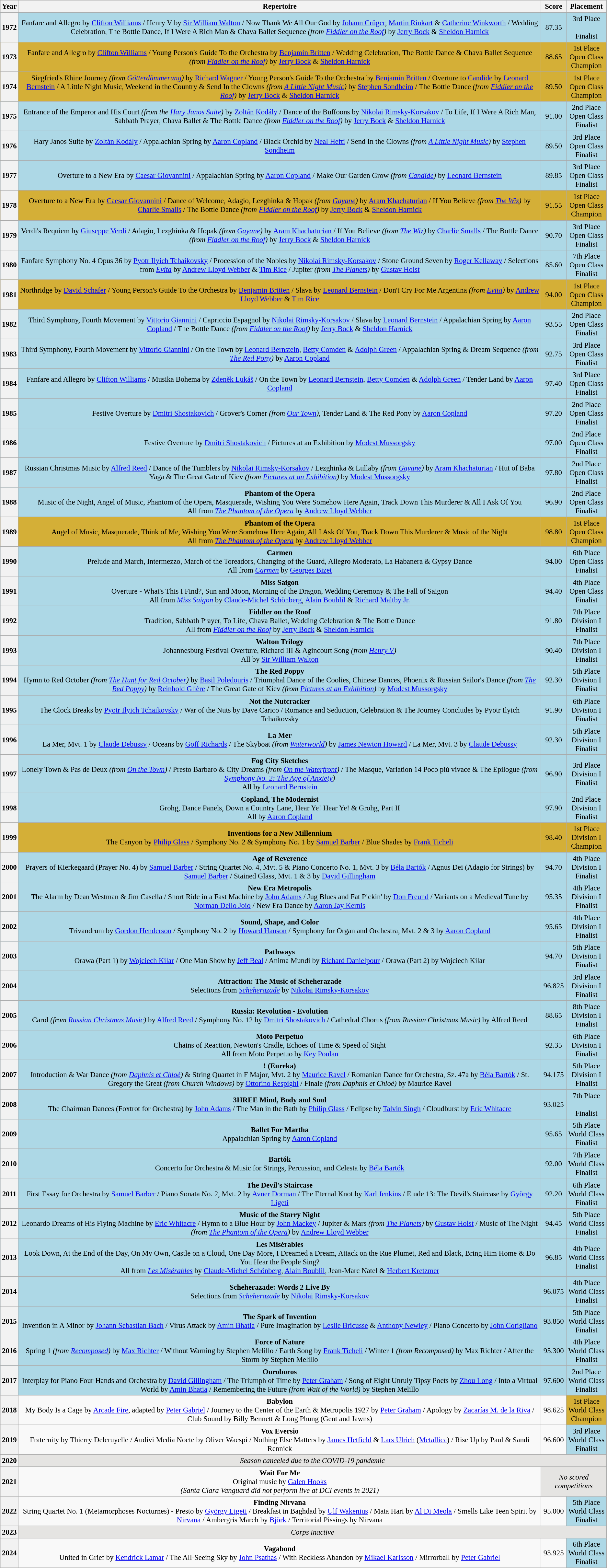<table class="wikitable" style="text-align: center; font-size:95%;">
<tr>
<th scope="col">Year</th>
<th scope="col">Repertoire</th>
<th scope="col">Score</th>
<th scope="col">Placement</th>
</tr>
<tr bgcolor="#ADD8E6">
<th scope="row">1972</th>
<td>Fanfare and Allegro by <a href='#'>Clifton Williams</a> / Henry V by <a href='#'>Sir William Walton</a> / Now Thank We All Our God by <a href='#'>Johann Crüger</a>, <a href='#'>Martin Rinkart</a> & <a href='#'>Catherine Winkworth</a> / Wedding Celebration, The Bottle Dance, If I Were A Rich Man & Chava Ballet Sequence <em>(from <a href='#'>Fiddler on the Roof</a>)</em> by <a href='#'>Jerry Bock</a> & <a href='#'>Sheldon Harnick</a></td>
<td>87.35</td>
<td>3rd Place<br><br>Finalist</td>
</tr>
<tr bgcolor="#D4AF37">
<th scope="row">1973</th>
<td>Fanfare and Allegro by <a href='#'>Clifton Williams</a> / Young Person's Guide To the Orchestra by <a href='#'>Benjamin Britten</a> / Wedding Celebration, The Bottle Dance & Chava Ballet Sequence <em>(from <a href='#'>Fiddler on the Roof</a>)</em> by <a href='#'>Jerry Bock</a> & <a href='#'>Sheldon Harnick</a></td>
<td>88.65</td>
<td>1st Place<br>Open Class<br>Champion</td>
</tr>
<tr bgcolor="#D4AF37">
<th scope="row">1974</th>
<td>Siegfried's Rhine Journey <em>(from <a href='#'>Götterdämmerung</a>)</em> by <a href='#'>Richard Wagner</a> / Young Person's Guide To the Orchestra by <a href='#'>Benjamin Britten</a> / Overture to <a href='#'>Candide</a> by <a href='#'>Leonard Bernstein</a> / A Little Night Music, Weekend in the Country & Send In the Clowns <em>(from <a href='#'>A Little Night Music</a>)</em> by <a href='#'>Stephen Sondheim</a> / The Bottle Dance <em>(from <a href='#'>Fiddler on the Roof</a>)</em> by <a href='#'>Jerry Bock</a> & <a href='#'>Sheldon Harnick</a></td>
<td>89.50</td>
<td>1st Place<br>Open Class<br>Champion</td>
</tr>
<tr bgcolor="#ADD8E6">
<th scope="row">1975</th>
<td>Entrance of the Emperor and His Court <em>(from the <a href='#'>Hary Janos Suite</a>)</em> by <a href='#'>Zoltán Kodály</a> / Dance of the Buffoons by <a href='#'>Nikolai Rimsky-Korsakov</a> / To Life, If I Were A Rich Man, Sabbath Prayer, Chava Ballet & The Bottle Dance <em>(from <a href='#'>Fiddler on the Roof</a>)</em> by <a href='#'>Jerry Bock</a> & <a href='#'>Sheldon Harnick</a></td>
<td>91.00</td>
<td>2nd Place<br>Open Class<br>Finalist</td>
</tr>
<tr bgcolor="#ADD8E6">
<th scope="row">1976</th>
<td>Hary Janos Suite by <a href='#'>Zoltán Kodály</a> / Appalachian Spring by <a href='#'>Aaron Copland</a> / Black Orchid by <a href='#'>Neal Hefti</a> / Send In the Clowns <em>(from <a href='#'>A Little Night Music</a>)</em> by <a href='#'>Stephen Sondheim</a></td>
<td>89.50</td>
<td>3rd Place<br>Open Class<br>Finalist</td>
</tr>
<tr bgcolor="#ADD8E6">
<th scope="row">1977</th>
<td>Overture to a New Era by <a href='#'>Caesar Giovannini</a> / Appalachian Spring by <a href='#'>Aaron Copland</a> / Make Our Garden Grow <em>(from <a href='#'>Candide</a>)</em> by <a href='#'>Leonard Bernstein</a></td>
<td>89.85</td>
<td>3rd Place<br>Open Class<br>Finalist</td>
</tr>
<tr bgcolor="#D4AF37">
<th scope="row">1978</th>
<td>Overture to a New Era by <a href='#'>Caesar Giovannini</a> / Dance of Welcome, Adagio, Lezghinka & Hopak <em>(from <a href='#'>Gayane</a>)</em> by <a href='#'>Aram Khachaturian</a> / If You Believe <em>(from <a href='#'>The Wiz</a>)</em> by <a href='#'>Charlie Smalls</a> / The Bottle Dance <em>(from <a href='#'>Fiddler on the Roof</a>)</em> by <a href='#'>Jerry Bock</a> & <a href='#'>Sheldon Harnick</a></td>
<td>91.55</td>
<td>1st Place<br>Open Class<br>Champion</td>
</tr>
<tr bgcolor="#ADD8E6">
<th scope="row">1979</th>
<td>Verdi's Requiem by <a href='#'>Giuseppe Verdi</a> / Adagio, Lezghinka & Hopak <em>(from <a href='#'>Gayane</a>)</em> by <a href='#'>Aram Khachaturian</a> / If You Believe <em>(from <a href='#'>The Wiz</a>)</em> by <a href='#'>Charlie Smalls</a> / The Bottle Dance <em>(from <a href='#'>Fiddler on the Roof</a>)</em> by <a href='#'>Jerry Bock</a> & <a href='#'>Sheldon Harnick</a></td>
<td>90.70</td>
<td>3rd Place<br>Open Class<br>Finalist</td>
</tr>
<tr bgcolor="#ADD8E6">
<th scope="row">1980</th>
<td>Fanfare Symphony No. 4 Opus 36 by <a href='#'>Pyotr Ilyich Tchaikovsky</a> / Procession of the Nobles by <a href='#'>Nikolai Rimsky-Korsakov</a> / Stone Ground Seven by <a href='#'>Roger Kellaway</a> / Selections from <a href='#'><em>Evita</em></a> by <a href='#'>Andrew Lloyd Webber</a> & <a href='#'>Tim Rice</a> / Jupiter <em>(from <a href='#'>The Planets</a>)</em> by <a href='#'>Gustav Holst</a></td>
<td>85.60</td>
<td>7th Place<br>Open Class<br>Finalist</td>
</tr>
<tr bgcolor="#D4AF37">
<th scope="row">1981</th>
<td>Northridge by <a href='#'>David Schafer</a> / Young Person's Guide To the Orchestra by <a href='#'>Benjamin Britten</a> / Slava by <a href='#'>Leonard Bernstein</a> / Don't Cry For Me Argentina <em>(from <a href='#'>Evita</a>)</em> by <a href='#'>Andrew Lloyd Webber</a> & <a href='#'>Tim Rice</a></td>
<td>94.00</td>
<td>1st Place<br>Open Class<br>Champion</td>
</tr>
<tr bgcolor="#ADD8E6">
<th scope="row">1982</th>
<td>Third Symphony, Fourth Movement by <a href='#'>Vittorio Giannini</a> / Capriccio Espagnol by <a href='#'>Nikolai Rimsky-Korsakov</a> / Slava by <a href='#'>Leonard Bernstein</a> / Appalachian Spring by <a href='#'>Aaron Copland</a> / The Bottle Dance <em>(from <a href='#'>Fiddler on the Roof</a>)</em> by <a href='#'>Jerry Bock</a> & <a href='#'>Sheldon Harnick</a></td>
<td>93.55</td>
<td>2nd Place<br>Open Class<br>Finalist</td>
</tr>
<tr bgcolor="#ADD8E6">
<th scope="row">1983</th>
<td>Third Symphony, Fourth Movement by <a href='#'>Vittorio Giannini</a> / On the Town by <a href='#'>Leonard Bernstein</a>, <a href='#'>Betty Comden</a> & <a href='#'>Adolph Green</a> / Appalachian Spring & Dream Sequence <em>(from <a href='#'>The Red Pony</a>)</em> by <a href='#'>Aaron Copland</a></td>
<td>92.75</td>
<td>3rd Place<br>Open Class<br>Finalist</td>
</tr>
<tr bgcolor="#ADD8E6">
<th scope="row">1984</th>
<td>Fanfare and Allegro by <a href='#'>Clifton Williams</a> / Musika Bohema by <a href='#'>Zdeněk Lukáš</a> / On the Town by <a href='#'>Leonard Bernstein</a>, <a href='#'>Betty Comden</a> & <a href='#'>Adolph Green</a> / Tender Land by <a href='#'>Aaron Copland</a></td>
<td>97.40</td>
<td>3rd Place<br>Open Class<br>Finalist</td>
</tr>
<tr bgcolor="#ADD8E6">
<th scope="row">1985</th>
<td>Festive Overture by <a href='#'>Dmitri Shostakovich</a> / Grover's Corner <em>(from <a href='#'>Our Town</a>)</em>, Tender Land & The Red Pony by <a href='#'>Aaron Copland</a></td>
<td>97.20</td>
<td>2nd Place<br>Open Class<br>Finalist</td>
</tr>
<tr bgcolor="#ADD8E6">
<th scope="row">1986</th>
<td>Festive Overture by <a href='#'>Dmitri Shostakovich</a> / Pictures at an Exhibition by <a href='#'>Modest Mussorgsky</a></td>
<td>97.00</td>
<td>2nd Place<br>Open Class<br>Finalist</td>
</tr>
<tr bgcolor="#ADD8E6">
<th scope="row">1987</th>
<td>Russian Christmas Music by <a href='#'>Alfred Reed</a> / Dance of the Tumblers by <a href='#'>Nikolai Rimsky-Korsakov</a> / Lezghinka & Lullaby <em>(from <a href='#'>Gayane</a>)</em> by <a href='#'>Aram Khachaturian</a> / Hut of Baba Yaga & The Great Gate of Kiev <em>(from <a href='#'>Pictures at an Exhibition</a>)</em> by <a href='#'>Modest Mussorgsky</a></td>
<td>97.80</td>
<td>2nd Place<br>Open Class<br>Finalist</td>
</tr>
<tr bgcolor="#ADD8E6">
<th scope="row">1988</th>
<td><strong>Phantom of the Opera</strong><br>Music of the Night, Angel of Music, Phantom of the Opera, Masquerade, Wishing You Were Somehow Here Again, Track Down This Murderer & All I Ask Of You<br>All from <a href='#'><em>The Phantom of the Opera</em></a> by <a href='#'>Andrew Lloyd Webber</a></td>
<td>96.90</td>
<td>2nd Place<br>Open Class<br>Finalist</td>
</tr>
<tr bgcolor="#D4AF37">
<th scope="row">1989</th>
<td><strong>Phantom of the Opera</strong><br>Angel of Music, Masquerade, Think of Me, Wishing You Were Somehow Here Again, All I Ask Of You, Track Down This Murderer & Music of the Night<br>All from <a href='#'><em>The Phantom of the Opera</em></a> by <a href='#'>Andrew Lloyd Webber</a></td>
<td>98.80</td>
<td>1st Place<br>Open Class<br>Champion</td>
</tr>
<tr bgcolor="#ADD8E6">
<th scope="row">1990</th>
<td><strong>Carmen</strong><br>Prelude and March, Intermezzo, March of the Toreadors, Changing of the Guard, Allegro Moderato, La Habanera & Gypsy Dance <br>All from <em><a href='#'>Carmen</a></em> by <a href='#'>Georges Bizet</a></td>
<td>94.00</td>
<td>6th Place<br>Open Class<br>Finalist</td>
</tr>
<tr bgcolor="#ADD8E6">
<th scope="row">1991</th>
<td><strong>Miss Saigon</strong><br>Overture - What's This I Find?, Sun and Moon, Morning of the Dragon, Wedding Ceremony & The Fall of Saigon<br>All from <em><a href='#'>Miss Saigon</a></em> by <a href='#'>Claude-Michel Schönberg</a>, <a href='#'>Alain Boublil</a> & <a href='#'>Richard Maltby Jr.</a></td>
<td>94.40</td>
<td>4th Place<br>Open Class<br>Finalist</td>
</tr>
<tr bgcolor="#ADD8E6">
<th scope="row">1992</th>
<td><strong>Fiddler on the Roof</strong><br>Tradition, Sabbath Prayer, To Life, Chava Ballet, Wedding Celebration & The Bottle Dance<br>All from <em><a href='#'>Fiddler on the Roof</a></em> by <a href='#'>Jerry Bock</a> & <a href='#'>Sheldon Harnick</a></td>
<td>91.80</td>
<td>7th Place<br>Division I<br>Finalist</td>
</tr>
<tr bgcolor="#ADD8E6">
<th scope="row">1993</th>
<td><strong>Walton Trilogy</strong><br>Johannesburg Festival Overture, Richard III & Agincourt Song <em>(from <a href='#'>Henry V</a>)</em><br>All by <a href='#'>Sir William Walton</a></td>
<td>90.40</td>
<td>7th Place<br>Division I<br>Finalist</td>
</tr>
<tr bgcolor="#ADD8E6">
<th scope="row">1994</th>
<td><strong>The Red Poppy</strong><br>Hymn to Red October <em>(from <a href='#'>The Hunt for Red October</a>)</em> by <a href='#'>Basil Poledouris</a> / Triumphal Dance of the Coolies, Chinese Dances, Phoenix & Russian Sailor's Dance <em>(from <a href='#'>The Red Poppy</a>)</em> by <a href='#'>Reinhold Glière</a> / The Great Gate of Kiev <em>(from <a href='#'>Pictures at an Exhibition</a>)</em> by <a href='#'>Modest Mussorgsky</a></td>
<td>92.30</td>
<td>5th Place<br>Division I<br>Finalist</td>
</tr>
<tr bgcolor="#ADD8E6">
<th scope="row">1995</th>
<td><strong>Not the Nutcracker</strong><br>The Clock Breaks by <a href='#'>Pyotr Ilyich Tchaikovsky</a> / War of the Nuts by Dave Carico / Romance and Seduction, Celebration & The Journey Concludes by Pyotr Ilyich Tchaikovsky</td>
<td>91.90</td>
<td>6th Place<br>Division I<br>Finalist</td>
</tr>
<tr bgcolor="#ADD8E6">
<th scope="row">1996</th>
<td><strong>La Mer</strong><br>La Mer, Mvt. 1 by <a href='#'>Claude Debussy</a> / Oceans by <a href='#'>Goff Richards</a> / The Skyboat <em>(from <a href='#'>Waterworld</a>)</em> by <a href='#'>James Newton Howard</a> / La Mer, Mvt. 3 by <a href='#'>Claude Debussy</a></td>
<td>92.30</td>
<td>5th Place<br>Division I<br>Finalist</td>
</tr>
<tr bgcolor="#ADD8E6">
<th scope="row">1997</th>
<td><strong>Fog City Sketches</strong><br>Lonely Town & Pas de Deux <em>(from <a href='#'>On the Town</a>)</em> / Presto Barbaro & City Dreams <em>(from <a href='#'>On the Waterfront</a>)</em> / The Masque, Variation 14 Poco più vivace & The Epilogue <em>(from <a href='#'>Symphony No. 2: The Age of Anxiety</a>)</em><br>All by <a href='#'>Leonard Bernstein</a></td>
<td>96.90</td>
<td>3rd Place<br>Division I<br>Finalist</td>
</tr>
<tr bgcolor="#ADD8E6">
<th scope="row">1998</th>
<td><strong>Copland, The Modernist</strong><br>Grohg, Dance Panels, Down a Country Lane, Hear Ye! Hear Ye! & Grohg, Part II<br>All by <a href='#'>Aaron Copland</a></td>
<td>97.90</td>
<td>2nd Place<br>Division I<br>Finalist</td>
</tr>
<tr bgcolor="#D4AF37">
<th scope="row">1999</th>
<td><strong>Inventions for a New Millennium</strong><br>The Canyon by <a href='#'>Philip Glass</a> / Symphony No. 2 & Symphony No. 1 by <a href='#'>Samuel Barber</a> / Blue Shades by <a href='#'>Frank Ticheli</a></td>
<td>98.40</td>
<td>1st Place<br>Division I<br>Champion</td>
</tr>
<tr bgcolor="#ADD8E6">
<th scope="row">2000</th>
<td><strong>Age of Reverence</strong><br>Prayers of Kierkegaard (Prayer No. 4) by <a href='#'>Samuel Barber</a> / String Quartet No. 4, Mvt. 5 & Piano Concerto No. 1, Mvt. 3 by <a href='#'>Béla Bartók</a> / Agnus Dei (Adagio for Strings) by <a href='#'>Samuel Barber</a> / Stained Glass, Mvt. 1 & 3 by <a href='#'>David Gillingham</a></td>
<td>94.70</td>
<td>4th Place<br>Division I<br>Finalist</td>
</tr>
<tr bgcolor="#ADD8E6">
<th scope="row">2001</th>
<td><strong>New Era Metropolis</strong><br>The Alarm by Dean Westman & Jim Casella / Short Ride in a Fast Machine by <a href='#'>John Adams</a> / Jug Blues and Fat Pickin' by <a href='#'>Don Freund</a> / Variants on a Medieval Tune by <a href='#'>Norman Dello Joio</a> / New Era Dance by <a href='#'>Aaron Jay Kernis</a></td>
<td>95.35</td>
<td>4th Place<br>Division I<br>Finalist</td>
</tr>
<tr bgcolor="#ADD8E6">
<th scope="row">2002</th>
<td><strong>Sound, Shape, and Color</strong><br>Trivandrum by <a href='#'>Gordon Henderson</a> / Symphony No. 2 by <a href='#'>Howard Hanson</a> / Symphony for Organ and Orchestra, Mvt. 2 & 3 by <a href='#'>Aaron Copland</a></td>
<td>95.65</td>
<td>4th Place<br>Division I<br>Finalist</td>
</tr>
<tr bgcolor="#ADD8E6">
<th scope="row">2003</th>
<td><strong>Pathways</strong><br>Orawa (Part 1) by <a href='#'>Wojciech Kilar</a> / One Man Show by <a href='#'>Jeff Beal</a> / Anima Mundi by <a href='#'>Richard Danielpour</a> / Orawa (Part 2) by Wojciech Kilar</td>
<td>94.70</td>
<td>5th Place<br>Division I<br>Finalist</td>
</tr>
<tr bgcolor="#ADD8E6">
<th scope="row">2004</th>
<td><strong>Attraction: The Music of Scheherazade</strong><br>Selections from <a href='#'><em>Scheherazade</em></a> by <a href='#'>Nikolai Rimsky-Korsakov</a></td>
<td>96.825</td>
<td>3rd Place<br>Division I<br>Finalist</td>
</tr>
<tr bgcolor="#ADD8E6">
<th scope="row">2005</th>
<td><strong>Russia: Revolution - Evolution </strong><br>Carol <em>(from <a href='#'>Russian Christmas Music</a>)</em> by <a href='#'>Alfred Reed</a> / Symphony No. 12 by <a href='#'>Dmitri Shostakovich</a> / Cathedral Chorus <em>(from Russian Christmas Music)</em> by Alfred Reed</td>
<td>88.65</td>
<td>8th Place<br>Division I<br>Finalist</td>
</tr>
<tr bgcolor="#ADD8E6">
<th scope="row">2006</th>
<td><strong>Moto Perpetuo</strong><br>Chains of Reaction, Newton's Cradle, Echoes of Time & Speed of Sight<br>All from Moto Perpetuo by <a href='#'>Key Poulan</a></td>
<td>92.35</td>
<td>6th Place<br>Division I<br>Finalist</td>
</tr>
<tr bgcolor="#ADD8E6">
<th scope="row">2007</th>
<td><strong>! (Eureka)</strong><br>Introduction & War Dance <em>(from <a href='#'>Daphnis et Chloé</a>)</em> & String Quartet in F Major, Mvt. 2 by <a href='#'>Maurice Ravel</a> / Romanian Dance for Orchestra, Sz. 47a by <a href='#'>Béla Bartók</a> / St. Gregory the Great <em>(from Church Windows)</em> by <a href='#'>Ottorino Respighi</a> / Finale <em>(from Daphnis et Chloé)</em> by Maurice Ravel</td>
<td>94.175</td>
<td>5th Place<br>Division I<br>Finalist</td>
</tr>
<tr bgcolor="#ADD8E6">
<th scope="row">2008</th>
<td><strong>3HREE Mind, Body and Soul</strong><br>The Chairman Dances (Foxtrot for Orchestra) by <a href='#'>John Adams</a> / The Man in the Bath by <a href='#'>Philip Glass</a> / Eclipse by <a href='#'>Talvin Singh</a> / Cloudburst by <a href='#'>Eric Whitacre</a></td>
<td>93.025</td>
<td>7th Place<br><br>Finalist</td>
</tr>
<tr bgcolor="#ADD8E6">
<th scope="row">2009</th>
<td><strong>Ballet For Martha</strong><br>Appalachian Spring by <a href='#'>Aaron Copland</a></td>
<td>95.65</td>
<td>5th Place<br>World Class<br>Finalist</td>
</tr>
<tr bgcolor="#ADD8E6">
<th scope="row">2010</th>
<td><strong>Bartók</strong><br>Concerto for Orchestra & Music for Strings, Percussion, and Celesta by <a href='#'>Béla Bartók</a></td>
<td>92.00</td>
<td>7th Place<br>World Class<br>Finalist</td>
</tr>
<tr bgcolor="#ADD8E6">
<th scope="row">2011</th>
<td><strong>The Devil's Staircase</strong><br>First Essay for Orchestra by <a href='#'>Samuel Barber</a> / Piano Sonata No. 2, Mvt. 2 by <a href='#'>Avner Dorman</a> / The Eternal Knot by <a href='#'>Karl Jenkins</a> / Etude 13: The Devil's Staircase by <a href='#'>György Ligeti</a></td>
<td>92.20</td>
<td>6th Place<br>World Class<br>Finalist</td>
</tr>
<tr bgcolor="#ADD8E6">
<th scope="row">2012</th>
<td><strong>Music of the Starry Night</strong><br>Leonardo Dreams of His Flying Machine by <a href='#'>Eric Whitacre</a> / Hymn to a Blue Hour by <a href='#'>John Mackey</a> / Jupiter & Mars <em>(from <a href='#'>The Planets</a>)</em> by <a href='#'>Gustav Holst</a> / Music of The Night <em>(from <a href='#'>The Phantom of the Opera</a>)</em> by <a href='#'>Andrew Lloyd Webber</a></td>
<td>94.45</td>
<td>5th Place<br>World Class<br>Finalist</td>
</tr>
<tr bgcolor="#ADD8E6">
<th scope="row">2013</th>
<td><strong>Les Misérables</strong><br>Look Down, At the End of the Day, On My Own, Castle on a Cloud, One Day More, I Dreamed a Dream, Attack on the Rue Plumet, Red and Black, Bring Him Home & Do You Hear the People Sing?<br>All from <a href='#'><em>Les Misérables</em></a> by <a href='#'>Claude-Michel Schönberg</a>, <a href='#'>Alain Boublil</a>, Jean-Marc Natel & <a href='#'>Herbert Kretzmer</a></td>
<td>96.85</td>
<td>4th Place<br>World Class<br>Finalist</td>
</tr>
<tr bgcolor="#ADD8E6">
<th scope="row">2014</th>
<td><strong>Scheherazade: Words 2 Live By</strong><br>Selections from <a href='#'><em>Scheherazade</em></a> by <a href='#'>Nikolai Rimsky-Korsakov</a></td>
<td>96.075</td>
<td>4th Place<br>World Class<br>Finalist</td>
</tr>
<tr bgcolor="#ADD8E6">
<th scope="row">2015</th>
<td><strong>The Spark of Invention</strong><br>Invention in A Minor by <a href='#'>Johann Sebastian Bach</a> / Virus Attack by <a href='#'>Amin Bhatia</a> / Pure Imagination by <a href='#'>Leslie Bricusse</a> & <a href='#'>Anthony Newley</a> / Piano Concerto by <a href='#'>John Corigliano</a></td>
<td>93.850</td>
<td>5th Place<br>World Class<br>Finalist</td>
</tr>
<tr bgcolor="#ADD8E6">
<th scope="row">2016</th>
<td><strong>Force of Nature</strong><br>Spring 1 <em>(from <a href='#'>Recomposed</a>)</em> by <a href='#'>Max Richter</a> / Without Warning by Stephen Melillo / Earth Song by <a href='#'>Frank Ticheli</a> / Winter 1 <em>(from Recomposed)</em> by Max Richter / After the Storm by Stephen Melillo</td>
<td>95.300</td>
<td>4th Place<br>World Class<br>Finalist</td>
</tr>
<tr bgcolor="#ADD8E6">
<th scope="row">2017</th>
<td><strong>Ouroboros</strong><br>Interplay for Piano Four Hands and Orchestra by <a href='#'>David Gillingham</a> / The Triumph of Time by <a href='#'>Peter Graham</a> / Song of Eight Unruly Tipsy Poets by <a href='#'>Zhou Long</a> / Into a Virtual World by <a href='#'>Amin Bhatia</a> / Remembering the Future <em>(from Wait of the World)</em> by Stephen Melillo</td>
<td>97.600</td>
<td>2nd Place<br>World Class<br>Finalist</td>
</tr>
<tr>
<th scope="row">2018</th>
<td><strong>Babylon</strong><br>My Body Is a Cage by <a href='#'>Arcade Fire</a>, adapted by <a href='#'>Peter Gabriel</a> / Journey to the Center of the Earth & Metropolis 1927 by <a href='#'>Peter Graham</a>  / Apology by <a href='#'>Zacarías M. de la Riva</a> / Club Sound by Billy Bennett & Long Phung (Gent and Jawns)</td>
<td>98.625</td>
<td bgcolor="d4af37">1st Place<br>World Class<br>Champion</td>
</tr>
<tr>
<th scope="row">2019</th>
<td><strong>Vox Eversio</strong><br>Fraternity by Thierry Deleruyelle / Audivi Media Nocte by Oliver Waespi / Nothing Else Matters by <a href='#'>James Hetfield</a> & <a href='#'>Lars Ulrich</a> (<a href='#'>Metallica</a>) / Rise Up by Paul & Sandi Rennick</td>
<td>96.600</td>
<td bgcolor="add8e6">3rd Place<br>World Class<br>Finalist</td>
</tr>
<tr>
<th scope="row">2020</th>
<td colspan="3" bgcolor="e5e4e2"><em>Season canceled due to the COVID-19 pandemic</em></td>
</tr>
<tr>
<th scope="row">2021</th>
<td><strong>Wait For Me</strong><br>Original music by <a href='#'>Galen Hooks</a><br><em>(Santa Clara Vanguard did not perform live at DCI events in 2021)</em></td>
<td colspan="2" bgcolor="e5e4e2"><em>No scored competitions</em></td>
</tr>
<tr>
<th scope="row">2022</th>
<td><strong>Finding Nirvana</strong><br>String Quartet No. 1 (Metamorphoses Nocturnes) - Presto by <a href='#'>György Ligeti</a> / Breakfast in Baghdad by <a href='#'>Ulf Wakenius</a> / Mata Hari by <a href='#'>Al Di Meola</a> / Smells Like Teen Spirit by <a href='#'>Nirvana</a>  / Ambergris March by <a href='#'>Björk</a> / Territorial Pissings by Nirvana</td>
<td>95.000</td>
<td bgcolor="add8e6">5th Place<br>World Class<br>Finalist</td>
</tr>
<tr>
<th scope="row">2023</th>
<td colspan="3" bgcolor="e5e4e2"><em>Corps inactive</em></td>
</tr>
<tr>
<th scope="row">2024</th>
<td><strong>Vagabond</strong><br>United in Grief by <a href='#'>Kendrick Lamar</a> / The All-Seeing Sky by <a href='#'>John Psathas</a> / With Reckless Abandon by <a href='#'>Mikael Karlsson</a> / Mirrorball by <a href='#'>Peter Gabriel</a></td>
<td>93.925</td>
<td bgcolor="add8e6">6th Place<br>World Class<br>Finalist</td>
</tr>
</table>
